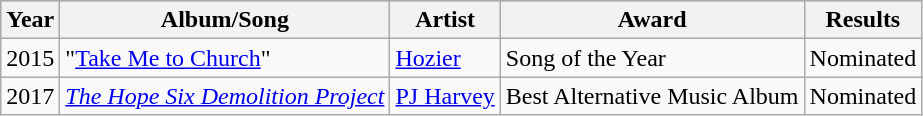<table class="wikitable">
<tr style="background:#b0c4de; text-align:center;">
<th>Year</th>
<th>Album/Song</th>
<th>Artist</th>
<th>Award</th>
<th>Results</th>
</tr>
<tr>
<td>2015</td>
<td>"<a href='#'>Take Me to Church</a>"</td>
<td><a href='#'>Hozier</a></td>
<td>Song of the Year</td>
<td>Nominated</td>
</tr>
<tr>
<td>2017</td>
<td><em><a href='#'>The Hope Six Demolition Project</a></em></td>
<td><a href='#'>PJ Harvey</a></td>
<td>Best Alternative Music Album</td>
<td>Nominated</td>
</tr>
</table>
